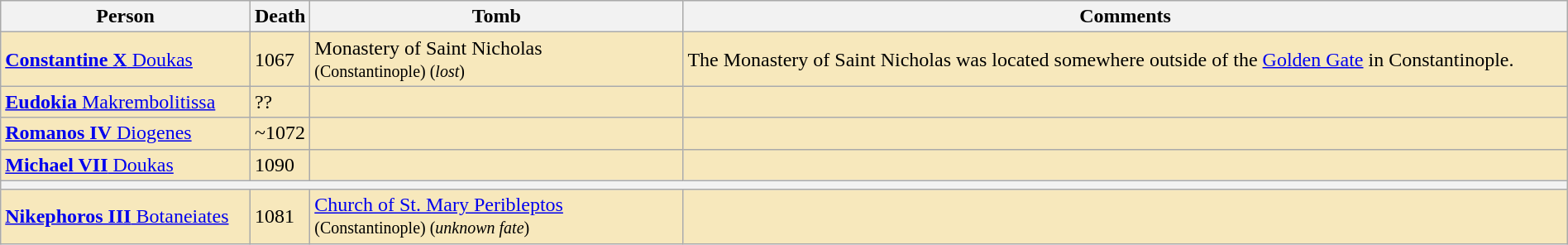<table class="wikitable plainrowheaders" style="width:100%;">
<tr>
<th scope="col" width="16%">Person</th>
<th scope="col" width="3%">Death</th>
<th scope="col" width="24%">Tomb</th>
<th scope="col" width="57%">Comments</th>
</tr>
<tr style="background:#f7e8bc;">
<td><a href='#'><strong>Constantine X</strong> Doukas</a></td>
<td>1067</td>
<td>Monastery of Saint Nicholas<br><small>(Constantinople) (<em>lost</em>)</small></td>
<td>The Monastery of Saint Nicholas was located somewhere outside of the <a href='#'>Golden Gate</a> in Constantinople.</td>
</tr>
<tr style="background:#f7e8bc;">
<td><a href='#'><strong>Eudokia</strong> Makrembolitissa</a></td>
<td>??</td>
<td></td>
<td></td>
</tr>
<tr style="background:#f7e8bc;">
<td><a href='#'><strong>Romanos IV</strong> Diogenes</a></td>
<td>~1072</td>
<td></td>
<td></td>
</tr>
<tr style="background:#f7e8bc;">
<td><a href='#'><strong>Michael VII</strong> Doukas</a></td>
<td>1090</td>
<td></td>
<td></td>
</tr>
<tr>
<th colspan=4></th>
</tr>
<tr style="background:#f7e8bc;">
<td><a href='#'><strong>Nikephoros III</strong> Botaneiates</a></td>
<td>1081</td>
<td><a href='#'>Church of St. Mary Peribleptos</a><br><small>(Constantinople) (<em>unknown fate</em>)</small></td>
<td></td>
</tr>
</table>
